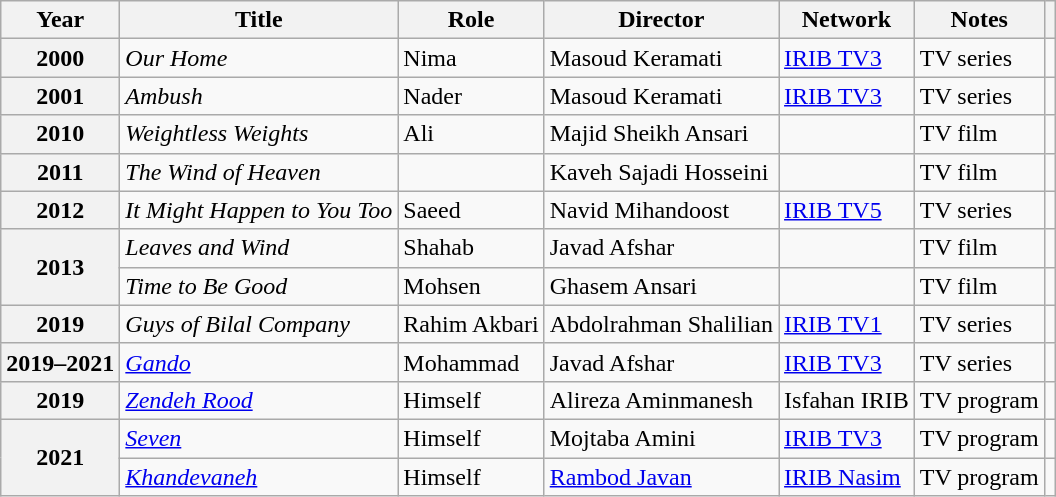<table class="wikitable plainrowheaders sortable"  style=font-size:100%>
<tr>
<th scope="col">Year</th>
<th scope="col">Title</th>
<th scope="col">Role</th>
<th scope="col">Director</th>
<th scope="col" class="unsortable">Network</th>
<th scope="col">Notes</th>
<th scope="col" class="unsortable"></th>
</tr>
<tr>
<th scope=row>2000</th>
<td><em>Our Home</em></td>
<td>Nima</td>
<td>Masoud Keramati</td>
<td><a href='#'>IRIB TV3</a></td>
<td>TV series</td>
<td></td>
</tr>
<tr>
<th scope=row>2001</th>
<td><em>Ambush</em></td>
<td>Nader</td>
<td>Masoud Keramati</td>
<td><a href='#'>IRIB TV3</a></td>
<td>TV series</td>
<td></td>
</tr>
<tr>
<th scope=row>2010</th>
<td><em>Weightless Weights</em></td>
<td>Ali</td>
<td>Majid Sheikh Ansari</td>
<td></td>
<td>TV film</td>
<td></td>
</tr>
<tr>
<th scope=row>2011</th>
<td><em>The Wind of Heaven</em></td>
<td></td>
<td>Kaveh Sajadi Hosseini</td>
<td></td>
<td>TV film</td>
<td></td>
</tr>
<tr>
<th scope=row>2012</th>
<td><em>It Might Happen to You Too</em></td>
<td>Saeed</td>
<td>Navid Mihandoost</td>
<td><a href='#'>IRIB TV5</a></td>
<td>TV series</td>
<td></td>
</tr>
<tr>
<th scope=row rowspan="2">2013</th>
<td><em>Leaves and Wind</em></td>
<td>Shahab</td>
<td>Javad Afshar</td>
<td></td>
<td>TV film</td>
<td></td>
</tr>
<tr>
<td><em>Time to Be Good</em></td>
<td>Mohsen</td>
<td>Ghasem Ansari</td>
<td></td>
<td>TV film</td>
<td></td>
</tr>
<tr>
<th scope=row>2019</th>
<td><em>Guys of Bilal Company</em></td>
<td>Rahim Akbari</td>
<td>Abdolrahman Shalilian</td>
<td><a href='#'>IRIB TV1</a></td>
<td>TV series</td>
<td></td>
</tr>
<tr>
<th scope=row>2019–2021</th>
<td><em><a href='#'>Gando</a></em></td>
<td>Mohammad</td>
<td>Javad Afshar</td>
<td><a href='#'>IRIB TV3</a></td>
<td>TV series</td>
<td></td>
</tr>
<tr>
<th scope=row>2019</th>
<td><em><a href='#'>Zendeh Rood</a></em></td>
<td>Himself</td>
<td>Alireza Aminmanesh</td>
<td>Isfahan IRIB</td>
<td>TV program</td>
<td></td>
</tr>
<tr>
<th scope=row rowspan="2">2021</th>
<td><em><a href='#'>Seven</a></em></td>
<td>Himself</td>
<td>Mojtaba Amini</td>
<td><a href='#'>IRIB TV3</a></td>
<td>TV program</td>
<td></td>
</tr>
<tr>
<td><em><a href='#'>Khandevaneh</a></em></td>
<td>Himself</td>
<td><a href='#'>Rambod Javan</a></td>
<td><a href='#'>IRIB Nasim</a></td>
<td>TV program</td>
<td></td>
</tr>
</table>
